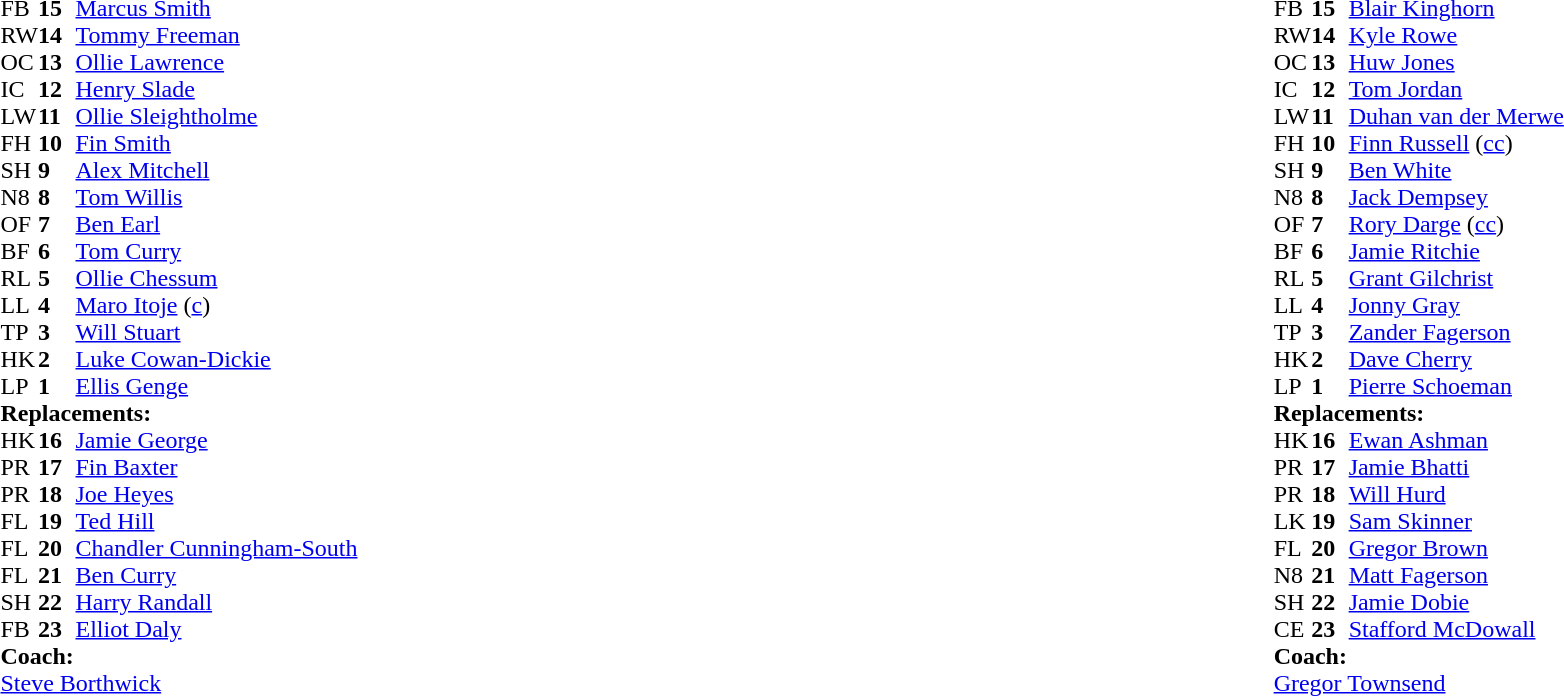<table style="width:100%">
<tr>
<td style="vertical-align:top; width:50%"><br><table cellspacing="0" cellpadding="0">
<tr>
<th width="25"></th>
<th width="25"></th>
</tr>
<tr>
<td>FB</td>
<td><strong>15</strong></td>
<td><a href='#'>Marcus Smith</a></td>
</tr>
<tr>
<td>RW</td>
<td><strong>14</strong></td>
<td><a href='#'>Tommy Freeman</a></td>
</tr>
<tr>
<td>OC</td>
<td><strong>13</strong></td>
<td><a href='#'>Ollie Lawrence</a></td>
</tr>
<tr>
<td>IC</td>
<td><strong>12</strong></td>
<td><a href='#'>Henry Slade</a></td>
</tr>
<tr>
<td>LW</td>
<td><strong>11</strong></td>
<td><a href='#'>Ollie Sleightholme</a></td>
<td></td>
<td></td>
</tr>
<tr>
<td>FH</td>
<td><strong>10</strong></td>
<td><a href='#'>Fin Smith</a></td>
</tr>
<tr>
<td>SH</td>
<td><strong>9</strong></td>
<td><a href='#'>Alex Mitchell</a></td>
<td></td>
<td></td>
</tr>
<tr>
<td>N8</td>
<td><strong>8</strong></td>
<td><a href='#'>Tom Willis</a></td>
<td></td>
<td></td>
</tr>
<tr>
<td>OF</td>
<td><strong>7</strong></td>
<td><a href='#'>Ben Earl</a></td>
</tr>
<tr>
<td>BF</td>
<td><strong>6</strong></td>
<td><a href='#'>Tom Curry</a></td>
<td></td>
<td></td>
</tr>
<tr>
<td>RL</td>
<td><strong>5</strong></td>
<td><a href='#'>Ollie Chessum</a></td>
<td></td>
<td></td>
</tr>
<tr>
<td>LL</td>
<td><strong>4</strong></td>
<td><a href='#'>Maro Itoje</a> (<a href='#'>c</a>)</td>
</tr>
<tr>
<td>TP</td>
<td><strong>3</strong></td>
<td><a href='#'>Will Stuart</a></td>
<td></td>
<td></td>
</tr>
<tr>
<td>HK</td>
<td><strong>2</strong></td>
<td><a href='#'>Luke Cowan-Dickie</a></td>
<td></td>
<td></td>
</tr>
<tr>
<td>LP</td>
<td><strong>1</strong></td>
<td><a href='#'>Ellis Genge</a></td>
<td></td>
<td></td>
</tr>
<tr>
<td colspan="3"><strong>Replacements:</strong></td>
</tr>
<tr>
<td>HK</td>
<td><strong>16</strong></td>
<td><a href='#'>Jamie George</a></td>
<td></td>
<td></td>
</tr>
<tr>
<td>PR</td>
<td><strong>17</strong></td>
<td><a href='#'>Fin Baxter</a></td>
<td></td>
<td></td>
</tr>
<tr>
<td>PR</td>
<td><strong>18</strong></td>
<td><a href='#'>Joe Heyes</a></td>
<td></td>
<td></td>
</tr>
<tr>
<td>FL</td>
<td><strong>19</strong></td>
<td><a href='#'>Ted Hill</a></td>
<td></td>
<td></td>
</tr>
<tr>
<td>FL</td>
<td><strong>20</strong></td>
<td><a href='#'>Chandler Cunningham-South</a></td>
<td></td>
<td></td>
</tr>
<tr>
<td>FL</td>
<td><strong>21</strong></td>
<td><a href='#'>Ben Curry</a></td>
<td></td>
<td></td>
</tr>
<tr>
<td>SH</td>
<td><strong>22</strong></td>
<td><a href='#'>Harry Randall</a></td>
<td></td>
<td></td>
</tr>
<tr>
<td>FB</td>
<td><strong>23</strong></td>
<td><a href='#'>Elliot Daly</a></td>
<td></td>
<td></td>
</tr>
<tr>
<td colspan="3"><strong>Coach:</strong></td>
</tr>
<tr>
<td colspan="3"><a href='#'>Steve Borthwick</a></td>
</tr>
</table>
</td>
<td style="vertical-align:top"></td>
<td style="vertical-align:top; width:50%"><br><table cellspacing="0" cellpadding="0" style="margin:auto">
<tr>
<th width="25"></th>
<th width="25"></th>
</tr>
<tr>
<td>FB</td>
<td><strong>15</strong></td>
<td><a href='#'>Blair Kinghorn</a></td>
</tr>
<tr>
<td>RW</td>
<td><strong>14</strong></td>
<td><a href='#'>Kyle Rowe</a></td>
</tr>
<tr>
<td>OC</td>
<td><strong>13</strong></td>
<td><a href='#'>Huw Jones</a></td>
<td></td>
<td></td>
</tr>
<tr>
<td>IC</td>
<td><strong>12</strong></td>
<td><a href='#'>Tom Jordan</a></td>
</tr>
<tr>
<td>LW</td>
<td><strong>11</strong></td>
<td><a href='#'>Duhan van der Merwe</a></td>
</tr>
<tr>
<td>FH</td>
<td><strong>10</strong></td>
<td><a href='#'>Finn Russell</a> (<a href='#'>cc</a>)</td>
</tr>
<tr>
<td>SH</td>
<td><strong>9</strong></td>
<td><a href='#'>Ben White</a></td>
<td></td>
<td></td>
</tr>
<tr>
<td>N8</td>
<td><strong>8</strong></td>
<td><a href='#'>Jack Dempsey</a></td>
<td></td>
<td></td>
</tr>
<tr>
<td>OF</td>
<td><strong>7</strong></td>
<td><a href='#'>Rory Darge</a> (<a href='#'>cc</a>)</td>
</tr>
<tr>
<td>BF</td>
<td><strong>6</strong></td>
<td><a href='#'>Jamie Ritchie</a></td>
</tr>
<tr>
<td>RL</td>
<td><strong>5</strong></td>
<td><a href='#'>Grant Gilchrist</a></td>
<td></td>
<td></td>
</tr>
<tr>
<td>LL</td>
<td><strong>4</strong></td>
<td><a href='#'>Jonny Gray</a></td>
<td></td>
<td></td>
</tr>
<tr>
<td>TP</td>
<td><strong>3</strong></td>
<td><a href='#'>Zander Fagerson</a></td>
<td></td>
<td></td>
</tr>
<tr>
<td>HK</td>
<td><strong>2</strong></td>
<td><a href='#'>Dave Cherry</a></td>
<td></td>
<td></td>
</tr>
<tr>
<td>LP</td>
<td><strong>1</strong></td>
<td><a href='#'>Pierre Schoeman</a></td>
<td></td>
<td></td>
</tr>
<tr>
<td colspan="3"><strong>Replacements:</strong></td>
</tr>
<tr>
<td>HK</td>
<td><strong>16</strong></td>
<td><a href='#'>Ewan Ashman</a></td>
<td></td>
<td></td>
</tr>
<tr>
<td>PR</td>
<td><strong>17</strong></td>
<td><a href='#'>Jamie Bhatti</a></td>
<td></td>
<td></td>
</tr>
<tr>
<td>PR</td>
<td><strong>18</strong></td>
<td><a href='#'>Will Hurd</a></td>
<td></td>
<td></td>
</tr>
<tr>
<td>LK</td>
<td><strong>19</strong></td>
<td><a href='#'>Sam Skinner</a></td>
<td></td>
<td></td>
</tr>
<tr>
<td>FL</td>
<td><strong>20</strong></td>
<td><a href='#'>Gregor Brown</a></td>
<td></td>
<td></td>
</tr>
<tr>
<td>N8</td>
<td><strong>21</strong></td>
<td><a href='#'>Matt Fagerson</a></td>
<td></td>
<td></td>
</tr>
<tr>
<td>SH</td>
<td><strong>22</strong></td>
<td><a href='#'>Jamie Dobie</a></td>
<td></td>
<td></td>
</tr>
<tr>
<td>CE</td>
<td><strong>23</strong></td>
<td><a href='#'>Stafford McDowall</a></td>
<td></td>
<td></td>
</tr>
<tr>
<td colspan="3"><strong>Coach:</strong></td>
</tr>
<tr>
<td colspan="3"><a href='#'>Gregor Townsend</a></td>
</tr>
</table>
</td>
</tr>
</table>
